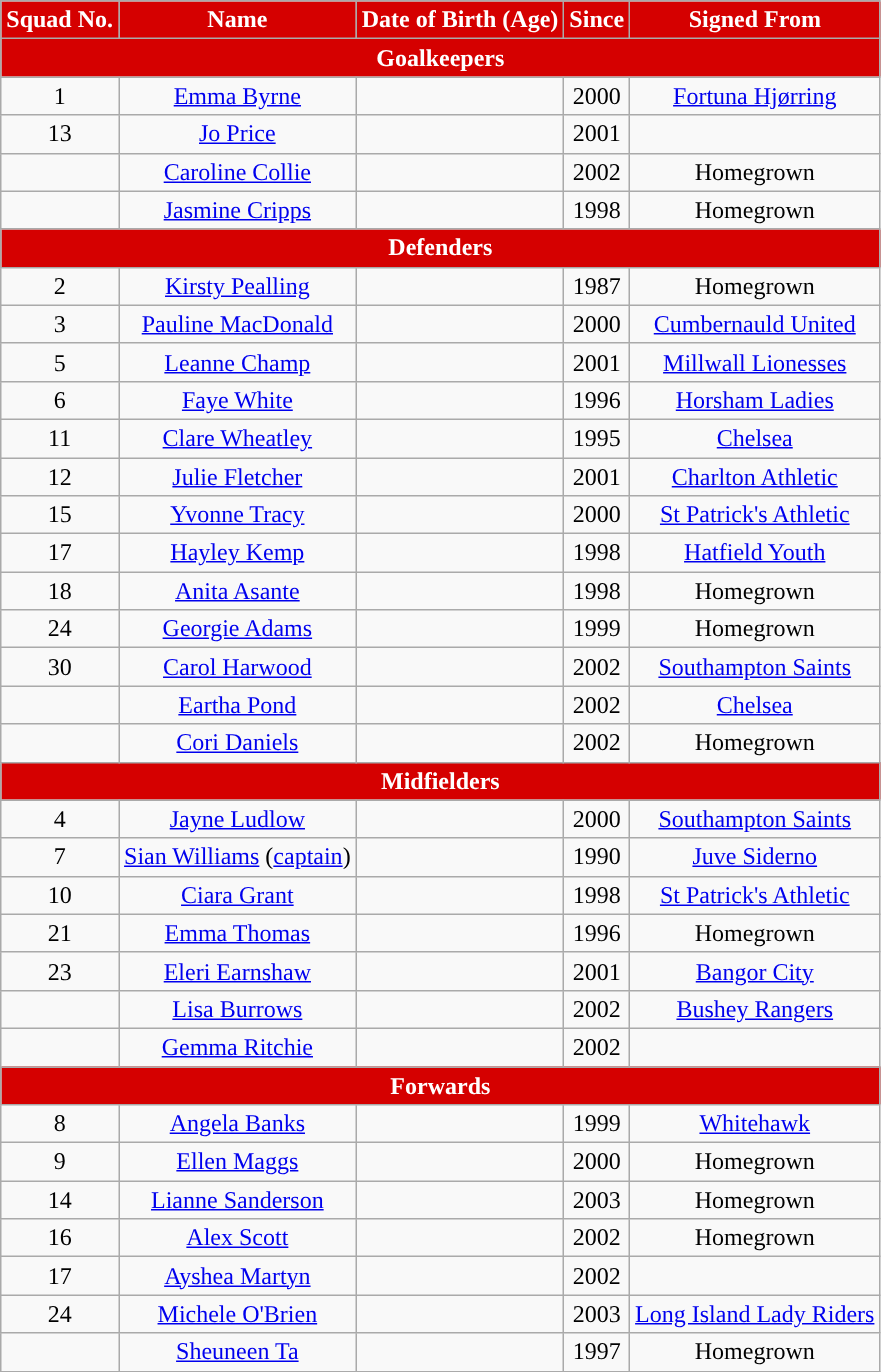<table class="wikitable" style="text-align:center; font-size:100%; ">
<tr>
<th style="background:#d50000; color:white; text-align:center;">Squad No.</th>
<th style="background:#d50000; color:white; text-align:center;">Name</th>
<th style="background:#d50000; color:white; text-align:center;">Date of Birth (Age)</th>
<th style="background:#d50000; color:white; text-align:center;">Since</th>
<th style="background:#d50000; color:white; text-align:center;">Signed From</th>
</tr>
<tr>
<th colspan="5" style="background:#d50000; color:white; text-align:center">Goalkeepers</th>
</tr>
<tr>
<td>1</td>
<td> <a href='#'>Emma Byrne</a></td>
<td></td>
<td>2000</td>
<td> <a href='#'>Fortuna Hjørring</a></td>
</tr>
<tr>
<td>13</td>
<td> <a href='#'>Jo Price</a></td>
<td></td>
<td>2001</td>
<td></td>
</tr>
<tr>
<td></td>
<td> <a href='#'>Caroline Collie</a></td>
<td></td>
<td>2002</td>
<td>Homegrown</td>
</tr>
<tr>
<td></td>
<td> <a href='#'>Jasmine Cripps</a></td>
<td></td>
<td>1998</td>
<td>Homegrown</td>
</tr>
<tr>
<th colspan="5" style="background:#d50000; color:white; text-align:center">Defenders</th>
</tr>
<tr>
<td>2</td>
<td> <a href='#'>Kirsty Pealling</a></td>
<td></td>
<td>1987</td>
<td>Homegrown</td>
</tr>
<tr>
<td>3</td>
<td> <a href='#'>Pauline MacDonald</a></td>
<td></td>
<td>2000</td>
<td> <a href='#'>Cumbernauld United</a></td>
</tr>
<tr>
<td>5</td>
<td> <a href='#'>Leanne Champ</a></td>
<td></td>
<td>2001</td>
<td> <a href='#'>Millwall Lionesses</a></td>
</tr>
<tr>
<td>6</td>
<td> <a href='#'>Faye White</a></td>
<td></td>
<td>1996</td>
<td> <a href='#'>Horsham Ladies</a></td>
</tr>
<tr>
<td>11</td>
<td> <a href='#'>Clare Wheatley</a></td>
<td></td>
<td>1995</td>
<td> <a href='#'>Chelsea</a></td>
</tr>
<tr>
<td>12</td>
<td> <a href='#'>Julie Fletcher</a></td>
<td></td>
<td>2001</td>
<td> <a href='#'>Charlton Athletic</a></td>
</tr>
<tr>
<td>15</td>
<td> <a href='#'>Yvonne Tracy</a></td>
<td></td>
<td>2000</td>
<td> <a href='#'>St Patrick's Athletic</a></td>
</tr>
<tr>
<td>17</td>
<td> <a href='#'>Hayley Kemp</a></td>
<td></td>
<td>1998</td>
<td> <a href='#'>Hatfield Youth</a></td>
</tr>
<tr>
<td>18</td>
<td> <a href='#'>Anita Asante</a></td>
<td></td>
<td>1998</td>
<td>Homegrown</td>
</tr>
<tr>
<td>24</td>
<td> <a href='#'>Georgie Adams</a></td>
<td></td>
<td>1999</td>
<td>Homegrown</td>
</tr>
<tr>
<td>30</td>
<td> <a href='#'>Carol Harwood</a></td>
<td></td>
<td>2002</td>
<td> <a href='#'>Southampton Saints</a></td>
</tr>
<tr>
<td></td>
<td> <a href='#'>Eartha Pond</a></td>
<td></td>
<td>2002</td>
<td> <a href='#'>Chelsea</a></td>
</tr>
<tr>
<td></td>
<td> <a href='#'>Cori Daniels</a></td>
<td></td>
<td>2002</td>
<td>Homegrown</td>
</tr>
<tr>
<th colspan="5" style="background:#d50000; color:white; text-align:center">Midfielders</th>
</tr>
<tr>
<td>4</td>
<td> <a href='#'>Jayne Ludlow</a></td>
<td></td>
<td>2000</td>
<td><em></em> <a href='#'>Southampton Saints</a></td>
</tr>
<tr>
<td>7</td>
<td> <a href='#'>Sian Williams</a> (<a href='#'>captain</a>)</td>
<td></td>
<td>1990</td>
<td> <a href='#'>Juve Siderno</a></td>
</tr>
<tr>
<td>10</td>
<td> <a href='#'>Ciara Grant</a></td>
<td></td>
<td>1998</td>
<td> <a href='#'>St Patrick's Athletic</a></td>
</tr>
<tr>
<td>21</td>
<td> <a href='#'>Emma Thomas</a></td>
<td></td>
<td>1996</td>
<td>Homegrown</td>
</tr>
<tr>
<td>23</td>
<td> <a href='#'>Eleri Earnshaw</a></td>
<td></td>
<td>2001</td>
<td> <a href='#'>Bangor City</a></td>
</tr>
<tr>
<td></td>
<td> <a href='#'>Lisa Burrows</a></td>
<td></td>
<td>2002</td>
<td><em></em> <a href='#'>Bushey Rangers</a></td>
</tr>
<tr>
<td></td>
<td> <a href='#'>Gemma Ritchie</a></td>
<td></td>
<td>2002</td>
<td></td>
</tr>
<tr>
<th colspan="5" style="background:#d50000; color:white; text-align:center">Forwards</th>
</tr>
<tr>
<td>8</td>
<td> <a href='#'>Angela Banks</a></td>
<td></td>
<td>1999</td>
<td><em></em> <a href='#'>Whitehawk</a></td>
</tr>
<tr>
<td>9</td>
<td> <a href='#'>Ellen Maggs</a></td>
<td></td>
<td>2000</td>
<td>Homegrown</td>
</tr>
<tr>
<td>14</td>
<td> <a href='#'>Lianne Sanderson</a></td>
<td></td>
<td>2003</td>
<td>Homegrown</td>
</tr>
<tr>
<td>16</td>
<td> <a href='#'>Alex Scott</a></td>
<td></td>
<td>2002</td>
<td>Homegrown</td>
</tr>
<tr>
<td>17</td>
<td> <a href='#'>Ayshea Martyn</a></td>
<td></td>
<td>2002</td>
<td></td>
</tr>
<tr>
<td>24</td>
<td> <a href='#'>Michele O'Brien</a></td>
<td></td>
<td>2003</td>
<td> <a href='#'>Long Island Lady Riders</a></td>
</tr>
<tr>
<td></td>
<td> <a href='#'>Sheuneen Ta</a></td>
<td></td>
<td>1997</td>
<td>Homegrown</td>
</tr>
</table>
